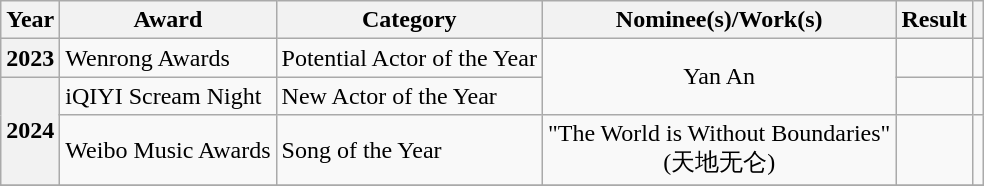<table class="wikitable sortable plainrowheaders">
<tr>
<th scope="col">Year</th>
<th scope="col">Award</th>
<th scope="col">Category</th>
<th scope="col">Nominee(s)/Work(s)</th>
<th scope="col">Result</th>
<th scope="col"></th>
</tr>
<tr>
<th scope="row">2023</th>
<td>Wenrong Awards</td>
<td>Potential Actor of the Year</td>
<td style="text-align:center" rowspan="2">Yan An</td>
<td></td>
<td style="text-align:center"></td>
</tr>
<tr>
<th scope="row" rowspan="2">2024</th>
<td>iQIYI Scream Night</td>
<td>New Actor of the Year</td>
<td></td>
<td style="text-align:center"></td>
</tr>
<tr>
<td>Weibo Music Awards</td>
<td>Song of the Year</td>
<td style="text-align:center">"The World is Without Boundaries"<br>(天地无仑)</td>
<td></td>
<td style="text-align:center"></td>
</tr>
<tr>
</tr>
</table>
